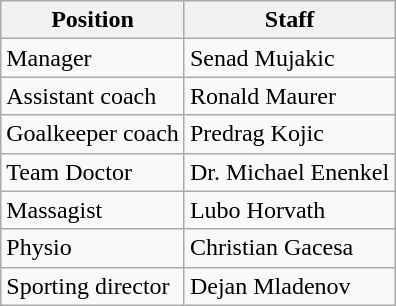<table class="wikitable" style="text-align:center;">
<tr>
<th>Position</th>
<th>Staff</th>
</tr>
<tr>
<td style="text-align:left;">Manager</td>
<td style="text-align:left;"> Senad Mujakic</td>
</tr>
<tr>
<td style="text-align:left;">Assistant coach</td>
<td style="text-align:left;"> Ronald Maurer</td>
</tr>
<tr>
<td style="text-align:left;">Goalkeeper coach</td>
<td style="text-align:left;"> Predrag Kojic</td>
</tr>
<tr>
<td style="text-align:left;">Team Doctor</td>
<td style="text-align:left;">Dr. Michael Enenkel</td>
</tr>
<tr>
<td style="text-align:left;">Massagist</td>
<td style="text-align:left;">Lubo Horvath</td>
</tr>
<tr>
<td style="text-align:left;">Physio</td>
<td style="text-align:left;">Christian Gacesa</td>
</tr>
<tr>
<td style="text-align:left;">Sporting director</td>
<td style="text-align:left;">Dejan Mladenov</td>
</tr>
</table>
